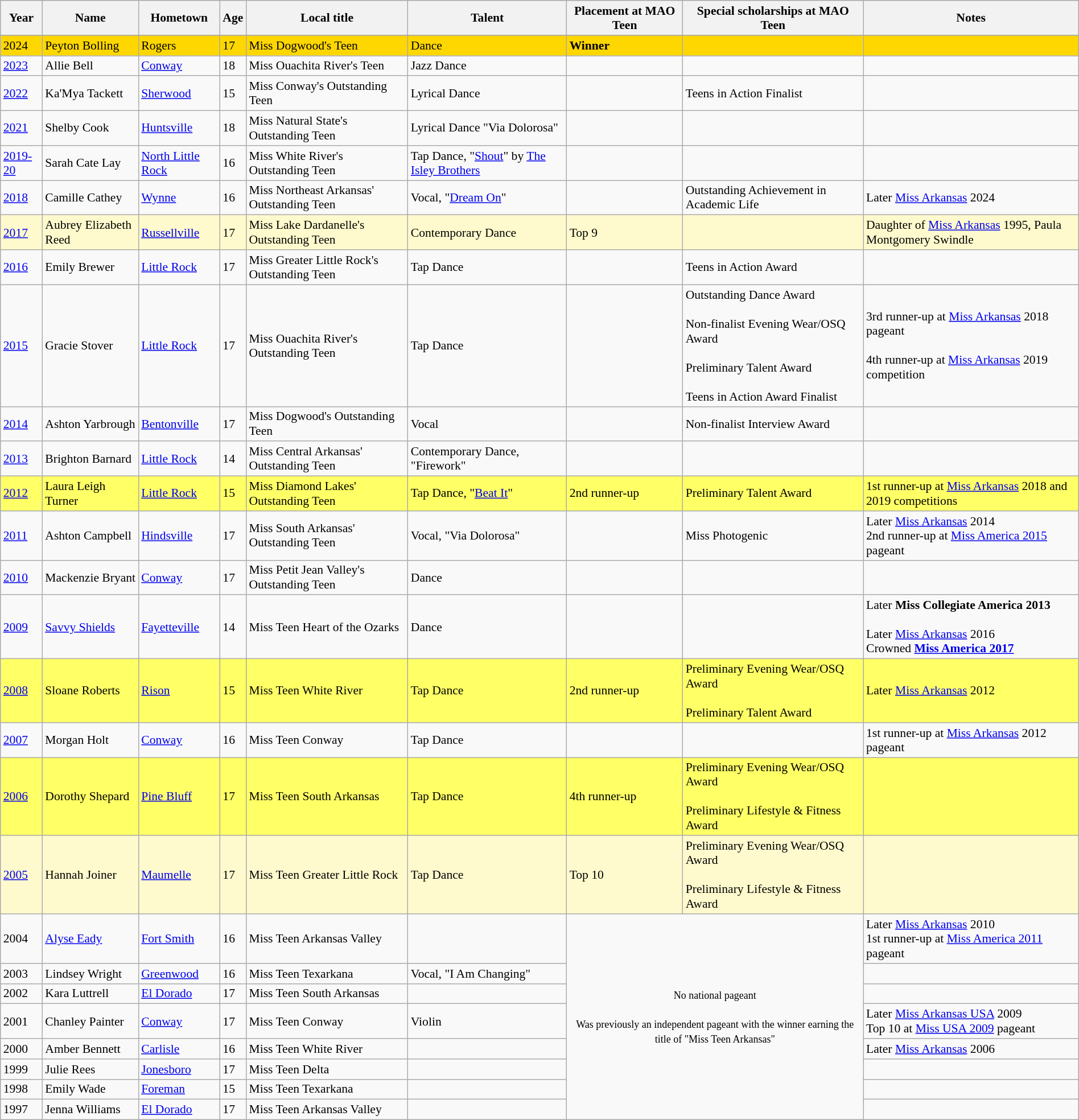<table class="wikitable sortable"style="width:100%; font-size:90%;">
<tr bgcolor="#efefef">
<th>Year</th>
<th>Name</th>
<th>Hometown</th>
<th>Age</th>
<th>Local title</th>
<th>Talent</th>
<th>Placement at MAO Teen</th>
<th>Special scholarships at MAO Teen</th>
<th>Notes</th>
</tr>
<tr>
</tr>
<tr style="background-color:gold;">
<td>2024</td>
<td>Peyton Bolling</td>
<td>Rogers</td>
<td>17</td>
<td>Miss Dogwood's Teen</td>
<td>Dance</td>
<td><strong>Winner</strong></td>
<td></td>
<td></td>
</tr>
<tr>
<td><a href='#'>2023</a></td>
<td>Allie Bell</td>
<td><a href='#'>Conway</a></td>
<td>18</td>
<td>Miss Ouachita River's Teen</td>
<td>Jazz Dance</td>
<td></td>
<td></td>
<td></td>
</tr>
<tr>
<td><a href='#'>2022</a></td>
<td>Ka'Mya Tackett</td>
<td><a href='#'>Sherwood</a></td>
<td>15</td>
<td>Miss Conway's Outstanding Teen</td>
<td>Lyrical Dance</td>
<td></td>
<td>Teens in Action Finalist</td>
<td></td>
</tr>
<tr>
<td><a href='#'>2021</a></td>
<td>Shelby Cook</td>
<td><a href='#'>Huntsville</a></td>
<td>18</td>
<td>Miss Natural State's Outstanding Teen</td>
<td>Lyrical Dance "Via Dolorosa"</td>
<td></td>
<td></td>
<td></td>
</tr>
<tr>
<td><a href='#'>2019-20</a></td>
<td>Sarah Cate Lay</td>
<td><a href='#'>North Little Rock</a></td>
<td>16</td>
<td>Miss White River's Outstanding Teen</td>
<td>Tap Dance, "<a href='#'>Shout</a>" by <a href='#'>The Isley Brothers</a></td>
<td></td>
<td></td>
<td></td>
</tr>
<tr>
<td><a href='#'>2018</a></td>
<td>Camille Cathey</td>
<td><a href='#'>Wynne</a></td>
<td>16</td>
<td>Miss Northeast Arkansas' Outstanding Teen</td>
<td>Vocal, "<a href='#'>Dream On</a>"</td>
<td></td>
<td>Outstanding Achievement in Academic Life</td>
<td>Later <a href='#'>Miss Arkansas</a> 2024</td>
</tr>
<tr style="background-color:#FFFACD;">
<td><a href='#'>2017</a></td>
<td>Aubrey Elizabeth Reed</td>
<td><a href='#'>Russellville</a></td>
<td>17</td>
<td>Miss Lake Dardanelle's Outstanding Teen</td>
<td>Contemporary Dance</td>
<td>Top 9</td>
<td></td>
<td>Daughter of <a href='#'>Miss Arkansas</a> 1995, Paula Montgomery Swindle</td>
</tr>
<tr>
<td><a href='#'>2016</a></td>
<td>Emily Brewer</td>
<td><a href='#'>Little Rock</a></td>
<td>17</td>
<td>Miss Greater Little Rock's Outstanding Teen</td>
<td>Tap Dance</td>
<td></td>
<td>Teens in Action Award</td>
<td></td>
</tr>
<tr>
<td><a href='#'>2015</a></td>
<td>Gracie Stover</td>
<td><a href='#'>Little Rock</a></td>
<td>17</td>
<td>Miss Ouachita River's Outstanding Teen</td>
<td>Tap Dance</td>
<td></td>
<td>Outstanding Dance Award<br><br>Non-finalist Evening Wear/OSQ Award<br><br>Preliminary Talent Award<br><br>Teens in Action Award Finalist</td>
<td>3rd runner-up at <a href='#'>Miss Arkansas</a> 2018 pageant<br><br>4th runner-up at <a href='#'>Miss Arkansas</a> 2019 competition</td>
</tr>
<tr>
<td><a href='#'>2014</a></td>
<td>Ashton Yarbrough</td>
<td><a href='#'>Bentonville</a></td>
<td>17</td>
<td>Miss Dogwood's Outstanding Teen</td>
<td>Vocal</td>
<td></td>
<td>Non-finalist Interview Award</td>
<td></td>
</tr>
<tr>
<td><a href='#'>2013</a></td>
<td>Brighton Barnard</td>
<td><a href='#'>Little Rock</a></td>
<td>14</td>
<td>Miss Central Arkansas' Outstanding Teen</td>
<td>Contemporary Dance, "Firework"</td>
<td></td>
<td></td>
<td></td>
</tr>
<tr style="background-color:#FFFF66;">
<td><a href='#'>2012</a></td>
<td>Laura Leigh Turner</td>
<td><a href='#'>Little Rock</a></td>
<td>15</td>
<td>Miss Diamond Lakes' Outstanding Teen</td>
<td>Tap Dance, "<a href='#'>Beat It</a>"</td>
<td>2nd runner-up</td>
<td>Preliminary Talent Award</td>
<td>1st runner-up at <a href='#'>Miss Arkansas</a> 2018 and 2019 competitions</td>
</tr>
<tr>
<td><a href='#'>2011</a></td>
<td>Ashton Campbell</td>
<td><a href='#'>Hindsville</a></td>
<td>17</td>
<td>Miss South Arkansas' Outstanding Teen</td>
<td>Vocal, "Via Dolorosa"</td>
<td></td>
<td>Miss Photogenic</td>
<td>Later <a href='#'>Miss Arkansas</a> 2014<br>2nd runner-up at <a href='#'>Miss America 2015</a> pageant</td>
</tr>
<tr>
<td><a href='#'>2010</a></td>
<td>Mackenzie Bryant</td>
<td><a href='#'>Conway</a></td>
<td>17</td>
<td>Miss Petit Jean Valley's Outstanding Teen</td>
<td>Dance</td>
<td></td>
<td></td>
<td></td>
</tr>
<tr>
<td><a href='#'>2009</a></td>
<td><a href='#'>Savvy Shields</a></td>
<td><a href='#'>Fayetteville</a></td>
<td>14</td>
<td>Miss Teen Heart of the Ozarks</td>
<td>Dance</td>
<td></td>
<td></td>
<td>Later <strong>Miss Collegiate America 2013</strong><br><br>Later <a href='#'>Miss Arkansas</a> 2016<br>Crowned <strong><a href='#'>Miss America 2017</a></strong></td>
</tr>
<tr style="background-color:#FFFF66;">
<td><a href='#'>2008</a></td>
<td>Sloane Roberts</td>
<td><a href='#'>Rison</a></td>
<td>15</td>
<td>Miss Teen White River</td>
<td>Tap Dance</td>
<td>2nd runner-up</td>
<td>Preliminary Evening Wear/OSQ Award <br><br>Preliminary Talent Award</td>
<td>Later <a href='#'>Miss Arkansas</a> 2012</td>
</tr>
<tr>
<td><a href='#'>2007</a></td>
<td>Morgan Holt</td>
<td><a href='#'>Conway</a></td>
<td>16</td>
<td>Miss Teen Conway</td>
<td>Tap Dance</td>
<td></td>
<td></td>
<td>1st runner-up at <a href='#'>Miss Arkansas</a> 2012 pageant</td>
</tr>
<tr style="background-color:#FFFF66;">
<td><a href='#'>2006</a></td>
<td>Dorothy Shepard</td>
<td><a href='#'>Pine Bluff</a></td>
<td>17</td>
<td>Miss Teen South Arkansas</td>
<td>Tap Dance</td>
<td>4th runner-up</td>
<td>Preliminary Evening Wear/OSQ Award<br><br>Preliminary Lifestyle & Fitness Award</td>
<td></td>
</tr>
<tr style="background-color:#FFFACD;">
<td><a href='#'>2005</a></td>
<td>Hannah Joiner</td>
<td><a href='#'>Maumelle</a></td>
<td>17</td>
<td>Miss Teen Greater Little Rock</td>
<td>Tap Dance</td>
<td>Top 10</td>
<td>Preliminary Evening Wear/OSQ Award<br><br>Preliminary Lifestyle & Fitness Award</td>
<td></td>
</tr>
<tr>
<td>2004</td>
<td><a href='#'>Alyse Eady</a></td>
<td><a href='#'>Fort Smith</a></td>
<td>16</td>
<td>Miss Teen Arkansas Valley</td>
<td></td>
<td colspan="2" rowspan="8" style="text-align:center;"><small> No national pageant<br><br>Was previously an independent pageant with the winner earning the title of "Miss Teen Arkansas"</small></td>
<td>Later <a href='#'>Miss Arkansas</a> 2010<br>1st runner-up at <a href='#'>Miss America 2011</a> pageant</td>
</tr>
<tr>
<td>2003</td>
<td>Lindsey Wright</td>
<td><a href='#'>Greenwood</a></td>
<td>16</td>
<td>Miss Teen Texarkana</td>
<td>Vocal, "I Am Changing"</td>
<td></td>
</tr>
<tr>
<td>2002</td>
<td>Kara Luttrell</td>
<td><a href='#'>El Dorado</a></td>
<td>17</td>
<td>Miss Teen South Arkansas</td>
<td></td>
<td></td>
</tr>
<tr>
<td>2001</td>
<td>Chanley Painter</td>
<td><a href='#'>Conway</a></td>
<td>17</td>
<td>Miss Teen Conway</td>
<td>Violin</td>
<td>Later <a href='#'>Miss Arkansas USA</a> 2009<br>Top 10 at <a href='#'>Miss USA 2009</a> pageant</td>
</tr>
<tr>
<td>2000</td>
<td>Amber Bennett</td>
<td><a href='#'>Carlisle</a></td>
<td>16</td>
<td>Miss Teen White River</td>
<td></td>
<td>Later <a href='#'>Miss Arkansas</a> 2006</td>
</tr>
<tr>
<td>1999</td>
<td>Julie Rees</td>
<td><a href='#'>Jonesboro</a></td>
<td>17</td>
<td>Miss Teen Delta</td>
<td></td>
<td></td>
</tr>
<tr>
<td>1998</td>
<td>Emily Wade</td>
<td><a href='#'>Foreman</a></td>
<td>15</td>
<td>Miss Teen Texarkana</td>
<td></td>
<td></td>
</tr>
<tr>
<td>1997</td>
<td>Jenna Williams</td>
<td><a href='#'>El Dorado</a></td>
<td>17</td>
<td>Miss Teen Arkansas Valley</td>
<td></td>
<td></td>
</tr>
</table>
